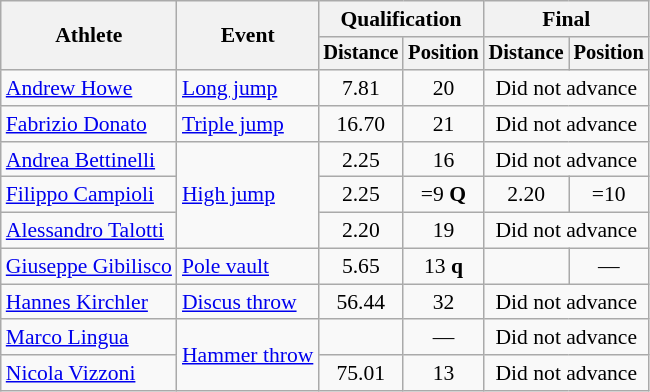<table class=wikitable style="font-size:90%">
<tr>
<th rowspan="2">Athlete</th>
<th rowspan="2">Event</th>
<th colspan="2">Qualification</th>
<th colspan="2">Final</th>
</tr>
<tr style="font-size:95%">
<th>Distance</th>
<th>Position</th>
<th>Distance</th>
<th>Position</th>
</tr>
<tr align=center>
<td align=left><a href='#'>Andrew Howe</a></td>
<td align=left><a href='#'>Long jump</a></td>
<td>7.81</td>
<td>20</td>
<td colspan=2>Did not advance</td>
</tr>
<tr align=center>
<td align=left><a href='#'>Fabrizio Donato</a></td>
<td align=left><a href='#'>Triple jump</a></td>
<td>16.70</td>
<td>21</td>
<td colspan=2>Did not advance</td>
</tr>
<tr align=center>
<td align=left><a href='#'>Andrea Bettinelli</a></td>
<td align=left rowspan=3><a href='#'>High jump</a></td>
<td>2.25</td>
<td>16</td>
<td colspan=2>Did not advance</td>
</tr>
<tr align=center>
<td align=left><a href='#'>Filippo Campioli</a></td>
<td>2.25</td>
<td>=9 <strong>Q</strong></td>
<td>2.20</td>
<td>=10</td>
</tr>
<tr align=center>
<td align=left><a href='#'>Alessandro Talotti</a></td>
<td>2.20</td>
<td>19</td>
<td colspan=2>Did not advance</td>
</tr>
<tr align=center>
<td align=left><a href='#'>Giuseppe Gibilisco</a></td>
<td align=left><a href='#'>Pole vault</a></td>
<td>5.65</td>
<td>13 <strong>q</strong></td>
<td></td>
<td>—</td>
</tr>
<tr align=center>
<td align=left><a href='#'>Hannes Kirchler</a></td>
<td align=left><a href='#'>Discus throw</a></td>
<td>56.44</td>
<td>32</td>
<td colspan=2>Did not advance</td>
</tr>
<tr align=center>
<td align=left><a href='#'>Marco Lingua</a></td>
<td align=left rowspan=2><a href='#'>Hammer throw</a></td>
<td></td>
<td>—</td>
<td colspan=2>Did not advance</td>
</tr>
<tr align=center>
<td align=left><a href='#'>Nicola Vizzoni</a></td>
<td>75.01</td>
<td>13</td>
<td colspan=2>Did not advance</td>
</tr>
</table>
